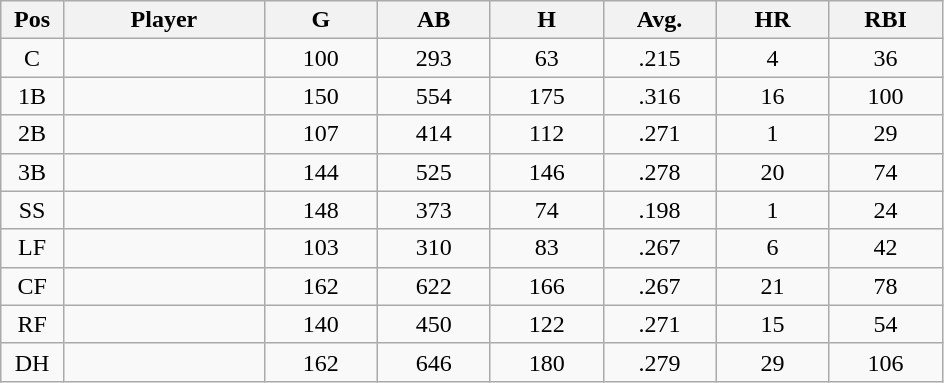<table class="wikitable sortable">
<tr>
<th bgcolor="#DDDDFF" width="5%">Pos</th>
<th bgcolor="#DDDDFF" width="16%">Player</th>
<th bgcolor="#DDDDFF" width="9%">G</th>
<th bgcolor="#DDDDFF" width="9%">AB</th>
<th bgcolor="#DDDDFF" width="9%">H</th>
<th bgcolor="#DDDDFF" width="9%">Avg.</th>
<th bgcolor="#DDDDFF" width="9%">HR</th>
<th bgcolor="#DDDDFF" width="9%">RBI</th>
</tr>
<tr align="center">
<td>C</td>
<td></td>
<td>100</td>
<td>293</td>
<td>63</td>
<td>.215</td>
<td>4</td>
<td>36</td>
</tr>
<tr align="center">
<td>1B</td>
<td></td>
<td>150</td>
<td>554</td>
<td>175</td>
<td>.316</td>
<td>16</td>
<td>100</td>
</tr>
<tr align="center">
<td>2B</td>
<td></td>
<td>107</td>
<td>414</td>
<td>112</td>
<td>.271</td>
<td>1</td>
<td>29</td>
</tr>
<tr align="center">
<td>3B</td>
<td></td>
<td>144</td>
<td>525</td>
<td>146</td>
<td>.278</td>
<td>20</td>
<td>74</td>
</tr>
<tr align="center">
<td>SS</td>
<td></td>
<td>148</td>
<td>373</td>
<td>74</td>
<td>.198</td>
<td>1</td>
<td>24</td>
</tr>
<tr align="center">
<td>LF</td>
<td></td>
<td>103</td>
<td>310</td>
<td>83</td>
<td>.267</td>
<td>6</td>
<td>42</td>
</tr>
<tr align="center">
<td>CF</td>
<td></td>
<td>162</td>
<td>622</td>
<td>166</td>
<td>.267</td>
<td>21</td>
<td>78</td>
</tr>
<tr align="center">
<td>RF</td>
<td></td>
<td>140</td>
<td>450</td>
<td>122</td>
<td>.271</td>
<td>15</td>
<td>54</td>
</tr>
<tr align="center">
<td>DH</td>
<td></td>
<td>162</td>
<td>646</td>
<td>180</td>
<td>.279</td>
<td>29</td>
<td>106</td>
</tr>
</table>
